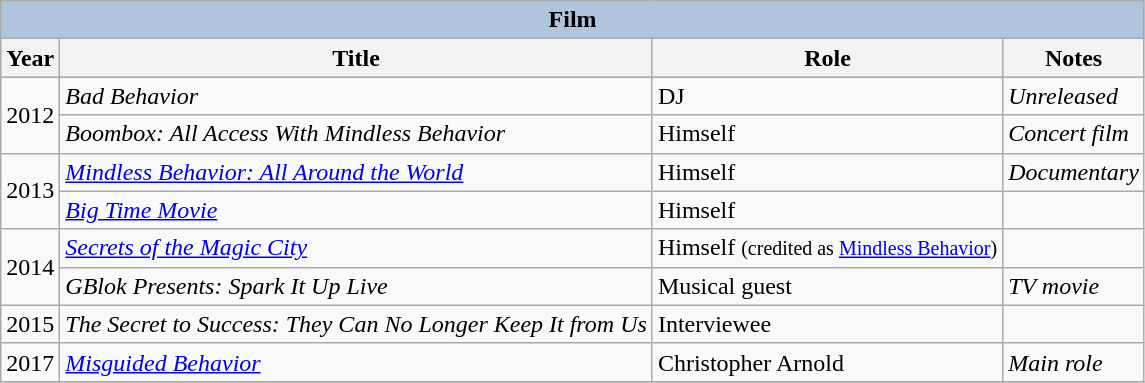<table class="wikitable">
<tr style="background:#ccc; text-align:center;">
<th colspan="4" style="background: LightSteelBlue;">Film</th>
</tr>
<tr style="background:#ccc; text-align:center;">
<th>Year</th>
<th>Title</th>
<th>Role</th>
<th class="unsortable">Notes</th>
</tr>
<tr>
<td rowspan="2">2012</td>
<td><em>Bad Behavior</em></td>
<td>DJ</td>
<td><em>Unreleased</em></td>
</tr>
<tr>
<td><em>Boombox: All Access  With Mindless Behavior</em></td>
<td>Himself</td>
<td><em>Concert film</em></td>
</tr>
<tr>
<td rowspan="2">2013</td>
<td><em><a href='#'>Mindless Behavior: All Around the World</a></em></td>
<td>Himself</td>
<td><em>Documentary</em></td>
</tr>
<tr>
<td><em><a href='#'>Big Time Movie</a></em></td>
<td>Himself</td>
<td></td>
</tr>
<tr>
<td rowspan="2">2014</td>
<td><em><a href='#'>Secrets of the Magic City</a></em></td>
<td>Himself <small>(credited as <a href='#'>Mindless Behavior</a>)</small></td>
<td></td>
</tr>
<tr>
<td><em>GBlok Presents: Spark It Up Live</em></td>
<td>Musical guest</td>
<td><em>TV movie</em></td>
</tr>
<tr>
<td>2015</td>
<td><em>The Secret to Success: They Can No Longer Keep It from Us</em></td>
<td>Interviewee</td>
<td></td>
</tr>
<tr>
<td>2017</td>
<td><em><a href='#'>Misguided Behavior</a></em></td>
<td>Christopher Arnold</td>
<td><em>Main role</em></td>
</tr>
<tr>
</tr>
</table>
